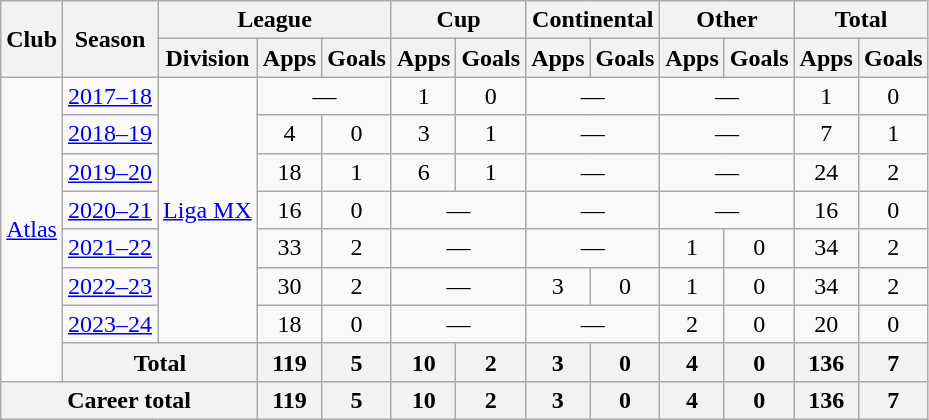<table class="wikitable" style="text-align:center">
<tr>
<th rowspan="2">Club</th>
<th rowspan="2">Season</th>
<th colspan="3">League</th>
<th colspan="2">Cup</th>
<th colspan="2">Continental</th>
<th colspan="2">Other</th>
<th colspan="2">Total</th>
</tr>
<tr>
<th>Division</th>
<th>Apps</th>
<th>Goals</th>
<th>Apps</th>
<th>Goals</th>
<th>Apps</th>
<th>Goals</th>
<th>Apps</th>
<th>Goals</th>
<th>Apps</th>
<th>Goals</th>
</tr>
<tr>
<td rowspan="8"><a href='#'>Atlas</a></td>
<td><a href='#'>2017–18</a></td>
<td rowspan="7"><a href='#'>Liga MX</a></td>
<td colspan=2>—</td>
<td>1</td>
<td>0</td>
<td colspan=2>—</td>
<td colspan=2>—</td>
<td>1</td>
<td>0</td>
</tr>
<tr>
<td><a href='#'>2018–19</a></td>
<td>4</td>
<td>0</td>
<td>3</td>
<td>1</td>
<td colspan=2>—</td>
<td colspan=2>—</td>
<td>7</td>
<td>1</td>
</tr>
<tr>
<td><a href='#'>2019–20</a></td>
<td>18</td>
<td>1</td>
<td>6</td>
<td>1</td>
<td colspan=2>—</td>
<td colspan=2>—</td>
<td>24</td>
<td>2</td>
</tr>
<tr>
<td><a href='#'>2020–21</a></td>
<td>16</td>
<td>0</td>
<td colspan=2>—</td>
<td colspan=2>—</td>
<td colspan=2>—</td>
<td>16</td>
<td>0</td>
</tr>
<tr>
<td><a href='#'>2021–22</a></td>
<td>33</td>
<td>2</td>
<td colspan=2>—</td>
<td colspan=2>—</td>
<td>1</td>
<td>0</td>
<td>34</td>
<td>2</td>
</tr>
<tr>
<td><a href='#'>2022–23</a></td>
<td>30</td>
<td>2</td>
<td colspan=2>—</td>
<td>3</td>
<td>0</td>
<td>1</td>
<td>0</td>
<td>34</td>
<td>2</td>
</tr>
<tr>
<td><a href='#'>2023–24</a></td>
<td>18</td>
<td>0</td>
<td colspan=2>—</td>
<td colspan=2>—</td>
<td>2</td>
<td>0</td>
<td>20</td>
<td>0</td>
</tr>
<tr>
<th colspan="2">Total</th>
<th>119</th>
<th>5</th>
<th>10</th>
<th>2</th>
<th>3</th>
<th>0</th>
<th>4</th>
<th>0</th>
<th>136</th>
<th>7</th>
</tr>
<tr>
<th colspan="3">Career total</th>
<th>119</th>
<th>5</th>
<th>10</th>
<th>2</th>
<th>3</th>
<th>0</th>
<th>4</th>
<th>0</th>
<th>136</th>
<th>7</th>
</tr>
</table>
